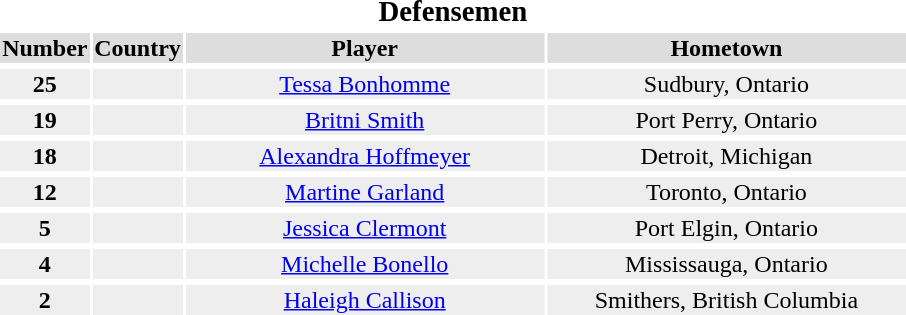<table>
<tr>
<th colspan=4><big>Defensemen</big></th>
</tr>
<tr bgcolor="#dddddd">
<th width=10%>Number</th>
<th width=10%>Country</th>
<th width=40%>Player</th>
<th width=40%>Hometown</th>
</tr>
<tr>
</tr>
<tr bgcolor="#eeeeee">
<td align=center><strong>25</strong></td>
<td align=center></td>
<td align=center><a href='#'>Tessa Bonhomme</a></td>
<td align=center>Sudbury, Ontario</td>
</tr>
<tr>
</tr>
<tr bgcolor="#eeeeee">
<td align=center><strong>19</strong></td>
<td align=center></td>
<td align=center><a href='#'>Britni Smith</a></td>
<td align=center>Port Perry, Ontario</td>
</tr>
<tr>
</tr>
<tr bgcolor="#eeeeee">
<td align=center><strong>18</strong></td>
<td align=center></td>
<td align=center><a href='#'>Alexandra Hoffmeyer</a></td>
<td align=center>Detroit, Michigan</td>
</tr>
<tr>
</tr>
<tr bgcolor="#eeeeee">
<td align=center><strong>12</strong></td>
<td align=center></td>
<td align=center><a href='#'>Martine Garland</a></td>
<td align=center>Toronto, Ontario</td>
</tr>
<tr>
</tr>
<tr bgcolor="#eeeeee">
<td align=center><strong>5</strong></td>
<td align=center></td>
<td align=center><a href='#'>Jessica Clermont</a></td>
<td align=center>Port Elgin, Ontario</td>
</tr>
<tr>
</tr>
<tr bgcolor="#eeeeee">
<td align=center><strong>4</strong></td>
<td align=center></td>
<td align=center><a href='#'>Michelle Bonello</a></td>
<td align=center>Mississauga, Ontario</td>
</tr>
<tr>
</tr>
<tr bgcolor="#eeeeee">
<td align=center><strong>2</strong></td>
<td align=center></td>
<td align=center><a href='#'>Haleigh Callison</a></td>
<td align=center>Smithers, British Columbia</td>
</tr>
<tr>
</tr>
</table>
